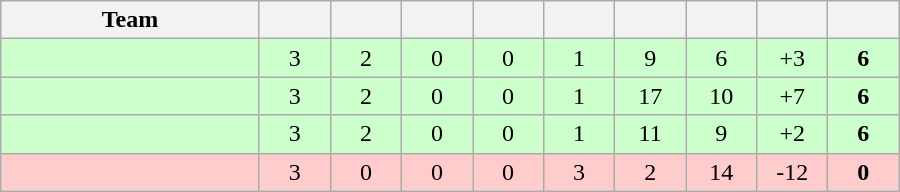<table class="wikitable" style="text-align:center;">
<tr>
<th width=165>Team</th>
<th width=40></th>
<th width=40></th>
<th width=40></th>
<th width=40></th>
<th width=40></th>
<th width=40></th>
<th width=40></th>
<th width=40></th>
<th width=40></th>
</tr>
<tr bgcolor=ccffcc>
<td style="text-align:left;"></td>
<td>3</td>
<td>2</td>
<td>0</td>
<td>0</td>
<td>1</td>
<td>9</td>
<td>6</td>
<td>+3</td>
<td><strong>6</strong></td>
</tr>
<tr bgcolor=ccffcc>
<td style="text-align:left;"></td>
<td>3</td>
<td>2</td>
<td>0</td>
<td>0</td>
<td>1</td>
<td>17</td>
<td>10</td>
<td>+7</td>
<td><strong>6</strong></td>
</tr>
<tr bgcolor=ccffcc>
<td style="text-align:left;"></td>
<td>3</td>
<td>2</td>
<td>0</td>
<td>0</td>
<td>1</td>
<td>11</td>
<td>9</td>
<td>+2</td>
<td><strong>6</strong></td>
</tr>
<tr bgcolor=ffcccc>
<td style="text-align:left;"></td>
<td>3</td>
<td>0</td>
<td>0</td>
<td>0</td>
<td>3</td>
<td>2</td>
<td>14</td>
<td>-12</td>
<td><strong>0</strong></td>
</tr>
</table>
